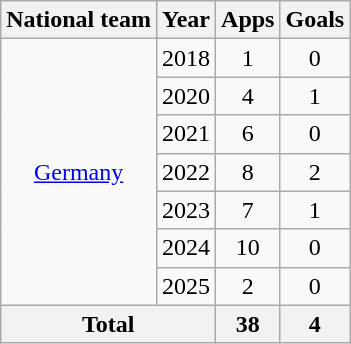<table class="wikitable" style="text-align:center">
<tr>
<th>National team</th>
<th>Year</th>
<th>Apps</th>
<th>Goals</th>
</tr>
<tr>
<td rowspan="7"><a href='#'>Germany</a></td>
<td>2018</td>
<td>1</td>
<td>0</td>
</tr>
<tr>
<td>2020</td>
<td>4</td>
<td>1</td>
</tr>
<tr>
<td>2021</td>
<td>6</td>
<td>0</td>
</tr>
<tr>
<td>2022</td>
<td>8</td>
<td>2</td>
</tr>
<tr>
<td>2023</td>
<td>7</td>
<td>1</td>
</tr>
<tr>
<td>2024</td>
<td>10</td>
<td>0</td>
</tr>
<tr>
<td>2025</td>
<td>2</td>
<td>0</td>
</tr>
<tr>
<th colspan="2">Total</th>
<th>38</th>
<th>4</th>
</tr>
</table>
